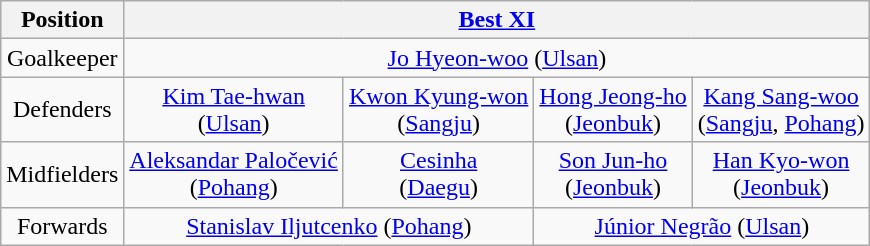<table class="wikitable" style="text-align:center;">
<tr>
<th>Position</th>
<th colspan="4"><a href='#'>Best XI</a></th>
</tr>
<tr>
<td align=center>Goalkeeper</td>
<td colspan="4"> <a href='#'>Jo Hyeon-woo</a> (<a href='#'>Ulsan</a>)</td>
</tr>
<tr>
<td align=center>Defenders</td>
<td> <a href='#'>Kim Tae-hwan</a><br> (<a href='#'>Ulsan</a>)</td>
<td> <a href='#'>Kwon Kyung-won</a><br> (<a href='#'>Sangju</a>)</td>
<td> <a href='#'>Hong Jeong-ho</a><br> (<a href='#'>Jeonbuk</a>)</td>
<td> <a href='#'>Kang Sang-woo</a><br> (<a href='#'>Sangju</a>, <a href='#'>Pohang</a>)</td>
</tr>
<tr>
<td align=center>Midfielders</td>
<td> <a href='#'>Aleksandar Paločević</a><br> (<a href='#'>Pohang</a>)</td>
<td> <a href='#'>Cesinha</a><br> (<a href='#'>Daegu</a>)</td>
<td> <a href='#'>Son Jun-ho</a><br> (<a href='#'>Jeonbuk</a>)</td>
<td> <a href='#'>Han Kyo-won</a><br>(<a href='#'>Jeonbuk</a>)</td>
</tr>
<tr>
<td align=center>Forwards</td>
<td colspan="2"> <a href='#'>Stanislav Iljutcenko</a> (<a href='#'>Pohang</a>)</td>
<td colspan="2"> <a href='#'>Júnior Negrão</a> (<a href='#'>Ulsan</a>)</td>
</tr>
</table>
